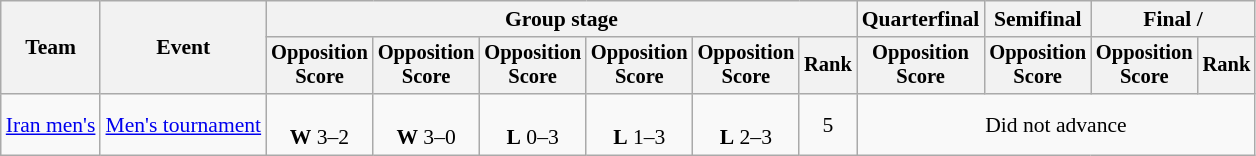<table class=wikitable style=font-size:90%;text-align:center>
<tr>
<th rowspan=2>Team</th>
<th rowspan=2>Event</th>
<th colspan=6>Group stage</th>
<th>Quarterfinal</th>
<th>Semifinal</th>
<th colspan=2>Final / </th>
</tr>
<tr style=font-size:95%>
<th>Opposition<br>Score</th>
<th>Opposition<br>Score</th>
<th>Opposition<br>Score</th>
<th>Opposition<br>Score</th>
<th>Opposition<br>Score</th>
<th>Rank</th>
<th>Opposition<br>Score</th>
<th>Opposition<br>Score</th>
<th>Opposition<br>Score</th>
<th>Rank</th>
</tr>
<tr>
<td align=left><a href='#'>Iran men's</a></td>
<td align=left><a href='#'>Men's tournament</a></td>
<td><br><strong>W</strong> 3–2</td>
<td><br><strong>W</strong> 3–0</td>
<td><br><strong>L</strong> 0–3</td>
<td><br><strong>L</strong> 1–3</td>
<td><br><strong>L</strong> 2–3</td>
<td>5</td>
<td colspan="4">Did not advance</td>
</tr>
</table>
